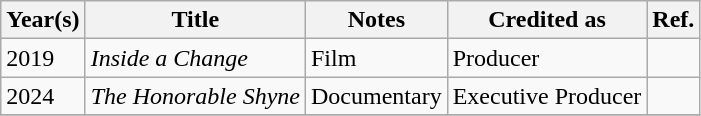<table class="wikitable sortable plainrowheaders">
<tr>
<th rowspan="1">Year(s)</th>
<th rowspan="1">Title</th>
<th rowspan="1">Notes</th>
<th rowspan="1">Credited as</th>
<th rowspan="1">Ref.</th>
</tr>
<tr>
<td>2019</td>
<td><em>Inside a Change</em></td>
<td>Film</td>
<td>Producer</td>
<td></td>
</tr>
<tr>
<td>2024</td>
<td><em>The Honorable Shyne</em></td>
<td>Documentary</td>
<td>Executive Producer</td>
<td></td>
</tr>
<tr>
</tr>
</table>
